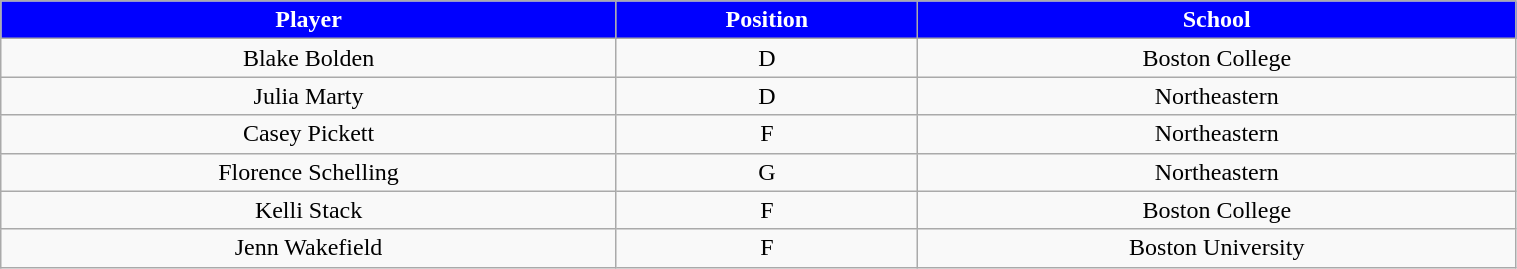<table class="wikitable" style="width:80%;">
<tr style="text-align:center; background:blue; color:#fff;">
<td><strong>Player</strong></td>
<td><strong>Position</strong></td>
<td><strong>School</strong></td>
</tr>
<tr style="text-align:center;" bgcolor="">
<td>Blake Bolden</td>
<td>D</td>
<td>Boston College</td>
</tr>
<tr style="text-align:center;" bgcolor="">
<td>Julia Marty</td>
<td>D</td>
<td>Northeastern</td>
</tr>
<tr style="text-align:center;" bgcolor="">
<td>Casey Pickett</td>
<td>F</td>
<td>Northeastern</td>
</tr>
<tr style="text-align:center;" bgcolor="">
<td>Florence Schelling</td>
<td>G</td>
<td>Northeastern</td>
</tr>
<tr style="text-align:center;" bgcolor="">
<td>Kelli Stack</td>
<td>F</td>
<td>Boston College</td>
</tr>
<tr style="text-align:center;" bgcolor="">
<td>Jenn Wakefield</td>
<td>F</td>
<td>Boston University</td>
</tr>
</table>
